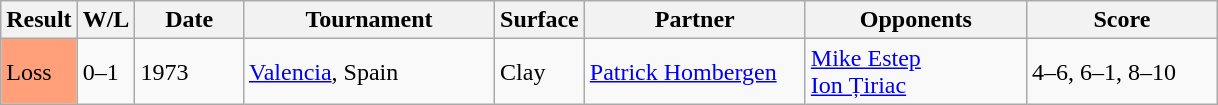<table class="sortable wikitable">
<tr>
<th style="width:40px">Result</th>
<th style="width:30px" class="unsortable">W/L</th>
<th style="width:65px">Date</th>
<th style="width:160px">Tournament</th>
<th style="width:50px">Surface</th>
<th style="width:140px">Partner</th>
<th style="width:140px">Opponents</th>
<th style="width:120px" class="unsortable">Score</th>
</tr>
<tr>
<td style="background:#ffa07a;">Loss</td>
<td>0–1</td>
<td>1973</td>
<td><a href='#'>Valencia</a>, Spain</td>
<td>Clay</td>
<td> <a href='#'>Patrick Hombergen</a></td>
<td> <a href='#'>Mike Estep</a><br> <a href='#'>Ion Țiriac</a></td>
<td>4–6, 6–1, 8–10</td>
</tr>
</table>
